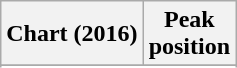<table class="wikitable sortable plainrowheaders" style="text-align:center;" border="1">
<tr>
<th scope="col">Chart (2016)</th>
<th scope="col">Peak<br>position</th>
</tr>
<tr>
</tr>
<tr>
</tr>
<tr>
</tr>
</table>
